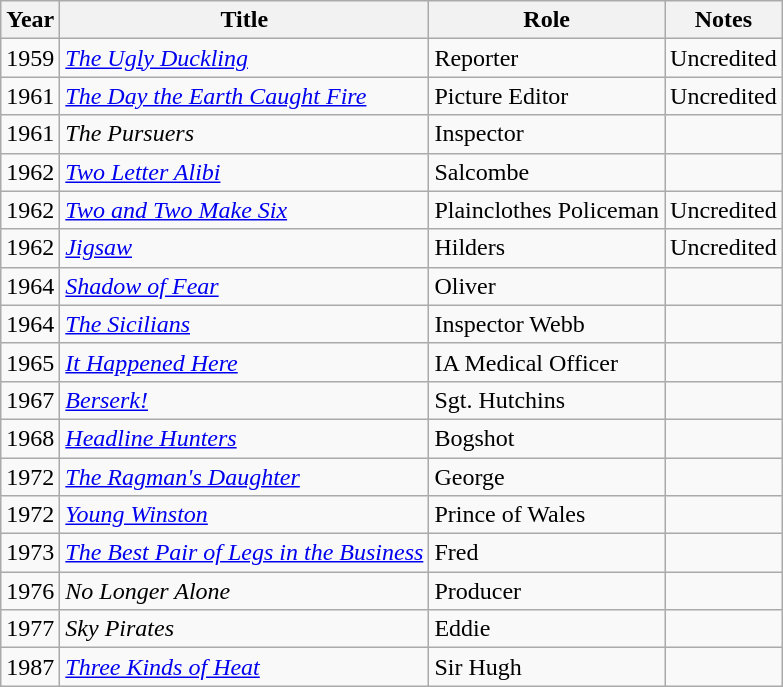<table class="wikitable">
<tr>
<th>Year</th>
<th>Title</th>
<th>Role</th>
<th>Notes</th>
</tr>
<tr>
<td>1959</td>
<td><em><a href='#'>The Ugly Duckling</a></em></td>
<td>Reporter</td>
<td>Uncredited</td>
</tr>
<tr>
<td>1961</td>
<td><em><a href='#'>The Day the Earth Caught Fire</a></em></td>
<td>Picture Editor</td>
<td>Uncredited</td>
</tr>
<tr>
<td>1961</td>
<td><em>The Pursuers</em></td>
<td>Inspector</td>
<td></td>
</tr>
<tr>
<td>1962</td>
<td><em><a href='#'>Two Letter Alibi</a></em></td>
<td>Salcombe</td>
<td></td>
</tr>
<tr>
<td>1962</td>
<td><em><a href='#'>Two and Two Make Six</a></em></td>
<td>Plainclothes Policeman</td>
<td>Uncredited</td>
</tr>
<tr>
<td>1962</td>
<td><em><a href='#'>Jigsaw</a></em></td>
<td>Hilders</td>
<td>Uncredited</td>
</tr>
<tr>
<td>1964</td>
<td><em><a href='#'>Shadow of Fear</a></em></td>
<td>Oliver</td>
<td></td>
</tr>
<tr>
<td>1964</td>
<td><em><a href='#'>The Sicilians</a></em></td>
<td>Inspector Webb</td>
<td></td>
</tr>
<tr>
<td>1965</td>
<td><em><a href='#'>It Happened Here</a></em></td>
<td>IA Medical Officer</td>
<td></td>
</tr>
<tr>
<td>1967</td>
<td><em><a href='#'>Berserk!</a></em></td>
<td>Sgt. Hutchins</td>
<td></td>
</tr>
<tr>
<td>1968</td>
<td><em><a href='#'>Headline Hunters</a></em></td>
<td>Bogshot</td>
<td></td>
</tr>
<tr>
<td>1972</td>
<td><em><a href='#'>The Ragman's Daughter</a></em></td>
<td>George</td>
<td></td>
</tr>
<tr>
<td>1972</td>
<td><em><a href='#'>Young Winston</a></em></td>
<td>Prince of Wales</td>
<td></td>
</tr>
<tr>
<td>1973</td>
<td><em><a href='#'>The Best Pair of Legs in the Business</a></em></td>
<td>Fred</td>
<td></td>
</tr>
<tr>
<td>1976</td>
<td><em>No Longer Alone</em></td>
<td>Producer</td>
<td></td>
</tr>
<tr>
<td>1977</td>
<td><em>Sky Pirates</em></td>
<td>Eddie</td>
<td></td>
</tr>
<tr>
<td>1987</td>
<td><em><a href='#'>Three Kinds of Heat</a></em></td>
<td>Sir Hugh</td>
<td></td>
</tr>
</table>
